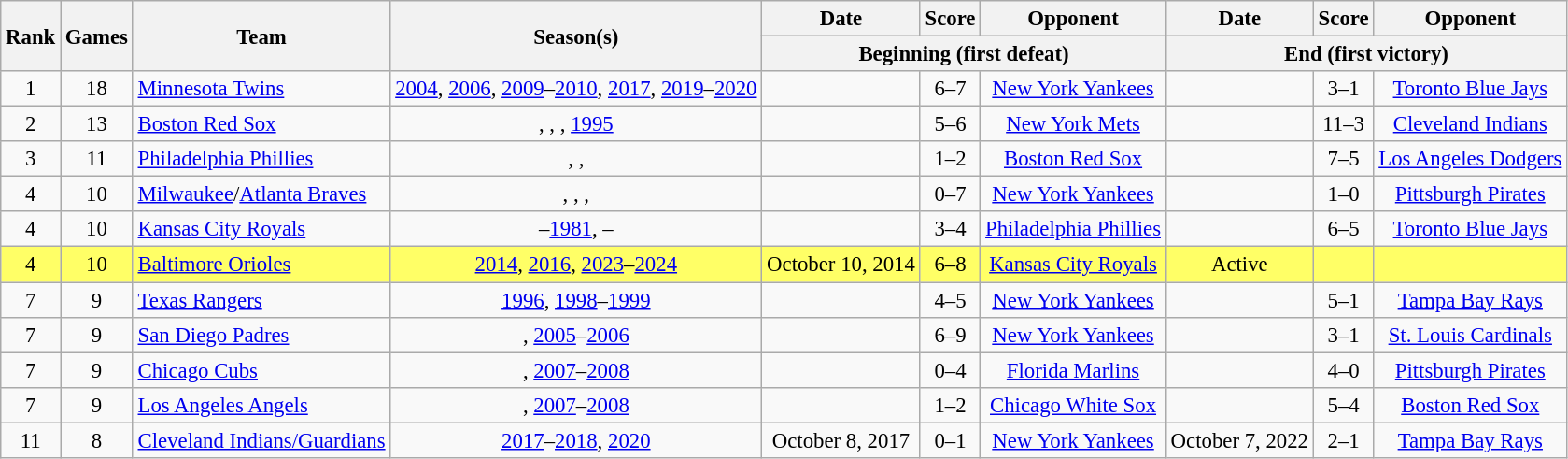<table class="wikitable sortable" style="text-align:center; font-size:95%">
<tr>
<th rowspan="2">Rank</th>
<th rowspan="2">Games</th>
<th rowspan="2">Team</th>
<th rowspan="2">Season(s)</th>
<th>Date</th>
<th class="unsortable">Score</th>
<th>Opponent</th>
<th>Date</th>
<th class="unsortable">Score</th>
<th>Opponent</th>
</tr>
<tr class="unsortable">
<th colspan="3">Beginning (first defeat)</th>
<th colspan="3">End (first victory)</th>
</tr>
<tr>
<td>1</td>
<td>18</td>
<td style="text-align:left;"><a href='#'>Minnesota Twins</a></td>
<td><a href='#'>2004</a>, <a href='#'>2006</a>, <a href='#'>2009</a>–<a href='#'>2010</a>, <a href='#'>2017</a>, <a href='#'>2019</a>–<a href='#'>2020</a></td>
<td></td>
<td>6–7 </td>
<td><a href='#'>New York Yankees</a></td>
<td></td>
<td>3–1</td>
<td><a href='#'>Toronto Blue Jays</a></td>
</tr>
<tr>
<td>2</td>
<td>13</td>
<td style="text-align:left;"><a href='#'>Boston Red Sox</a></td>
<td>, , , <a href='#'>1995</a></td>
<td></td>
<td>5–6 </td>
<td><a href='#'>New York Mets</a></td>
<td></td>
<td>11–3</td>
<td><a href='#'>Cleveland Indians</a></td>
</tr>
<tr>
<td>3</td>
<td>11</td>
<td style="text-align:left;"><a href='#'>Philadelphia Phillies</a></td>
<td>, , </td>
<td></td>
<td>1–2</td>
<td><a href='#'>Boston Red Sox</a></td>
<td></td>
<td>7–5</td>
<td><a href='#'>Los Angeles Dodgers</a></td>
</tr>
<tr>
<td>4 </td>
<td>10</td>
<td style="text-align:left;"><a href='#'>Milwaukee</a>/<a href='#'>Atlanta Braves</a></td>
<td>, , , </td>
<td></td>
<td>0–7</td>
<td><a href='#'>New York Yankees</a></td>
<td></td>
<td>1–0</td>
<td><a href='#'>Pittsburgh Pirates</a></td>
</tr>
<tr>
<td>4 </td>
<td>10</td>
<td style="text-align:left;"><a href='#'>Kansas City Royals</a></td>
<td>–<a href='#'>1981</a>, –</td>
<td></td>
<td>3–4</td>
<td><a href='#'>Philadelphia Phillies</a></td>
<td></td>
<td>6–5</td>
<td><a href='#'>Toronto Blue Jays</a></td>
</tr>
<tr>
<td style="background:#ffff66;">4 </td>
<td style="background:#ffff66;">10</td>
<td style="background:#ffff66;text-align:left;"><a href='#'>Baltimore Orioles</a></td>
<td style="background:#ffff66;"><a href='#'>2014</a>, <a href='#'>2016</a>, <a href='#'>2023</a>–<a href='#'>2024</a></td>
<td style="background:#ffff66;">October 10, 2014</td>
<td style="background:#ffff66;">6–8</td>
<td style="background:#ffff66;"><a href='#'>Kansas City Royals</a></td>
<td style="background:#ffff66;">Active</td>
<td style="background:#ffff66;"></td>
<td style="background:#ffff66;"></td>
</tr>
<tr>
<td>7 </td>
<td>9</td>
<td style="text-align:left;"><a href='#'>Texas Rangers</a></td>
<td><a href='#'>1996</a>, <a href='#'>1998</a>–<a href='#'>1999</a></td>
<td></td>
<td>4–5 </td>
<td><a href='#'>New York Yankees</a></td>
<td></td>
<td>5–1</td>
<td><a href='#'>Tampa Bay Rays</a></td>
</tr>
<tr>
<td>7 </td>
<td>9</td>
<td style="text-align:left;"><a href='#'>San Diego Padres</a></td>
<td>, <a href='#'>2005</a>–<a href='#'>2006</a></td>
<td></td>
<td>6–9</td>
<td><a href='#'>New York Yankees</a></td>
<td></td>
<td>3–1</td>
<td><a href='#'>St. Louis Cardinals</a></td>
</tr>
<tr>
<td>7 </td>
<td>9</td>
<td style="text-align:left;"><a href='#'>Chicago Cubs</a></td>
<td>, <a href='#'>2007</a>–<a href='#'>2008</a></td>
<td></td>
<td>0–4</td>
<td><a href='#'>Florida Marlins</a></td>
<td></td>
<td>4–0</td>
<td><a href='#'>Pittsburgh Pirates</a></td>
</tr>
<tr>
<td>7 </td>
<td>9</td>
<td style="text-align:left;"><a href='#'>Los Angeles Angels</a></td>
<td>, <a href='#'>2007</a>–<a href='#'>2008</a></td>
<td></td>
<td>1–2</td>
<td><a href='#'>Chicago White Sox</a></td>
<td></td>
<td>5–4 </td>
<td><a href='#'>Boston Red Sox</a></td>
</tr>
<tr>
<td>11</td>
<td>8</td>
<td style="text-align:left;"><a href='#'>Cleveland Indians/Guardians</a></td>
<td><a href='#'>2017</a>–<a href='#'>2018</a>, <a href='#'>2020</a></td>
<td>October 8, 2017</td>
<td>0–1</td>
<td><a href='#'>New York Yankees</a></td>
<td>October 7, 2022</td>
<td>2–1</td>
<td><a href='#'>Tampa Bay Rays</a></td>
</tr>
</table>
